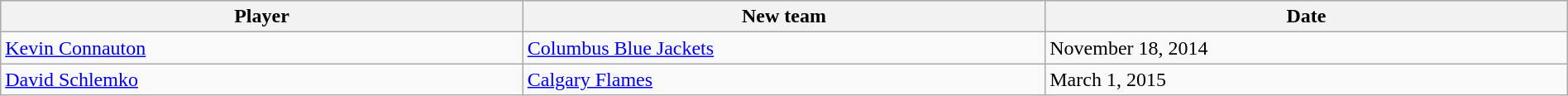<table class="wikitable" style="width:100%;">
<tr style="text-align:center; background:#ddd;">
<th style="width:33%;">Player</th>
<th style="width:33%;">New team</th>
<th style="width:33%;">Date</th>
</tr>
<tr>
<td><a href='#'>Kevin Connauton</a></td>
<td><a href='#'>Columbus Blue Jackets</a></td>
<td>November 18, 2014</td>
</tr>
<tr>
<td><a href='#'>David Schlemko</a></td>
<td><a href='#'>Calgary Flames</a></td>
<td>March 1, 2015</td>
</tr>
</table>
